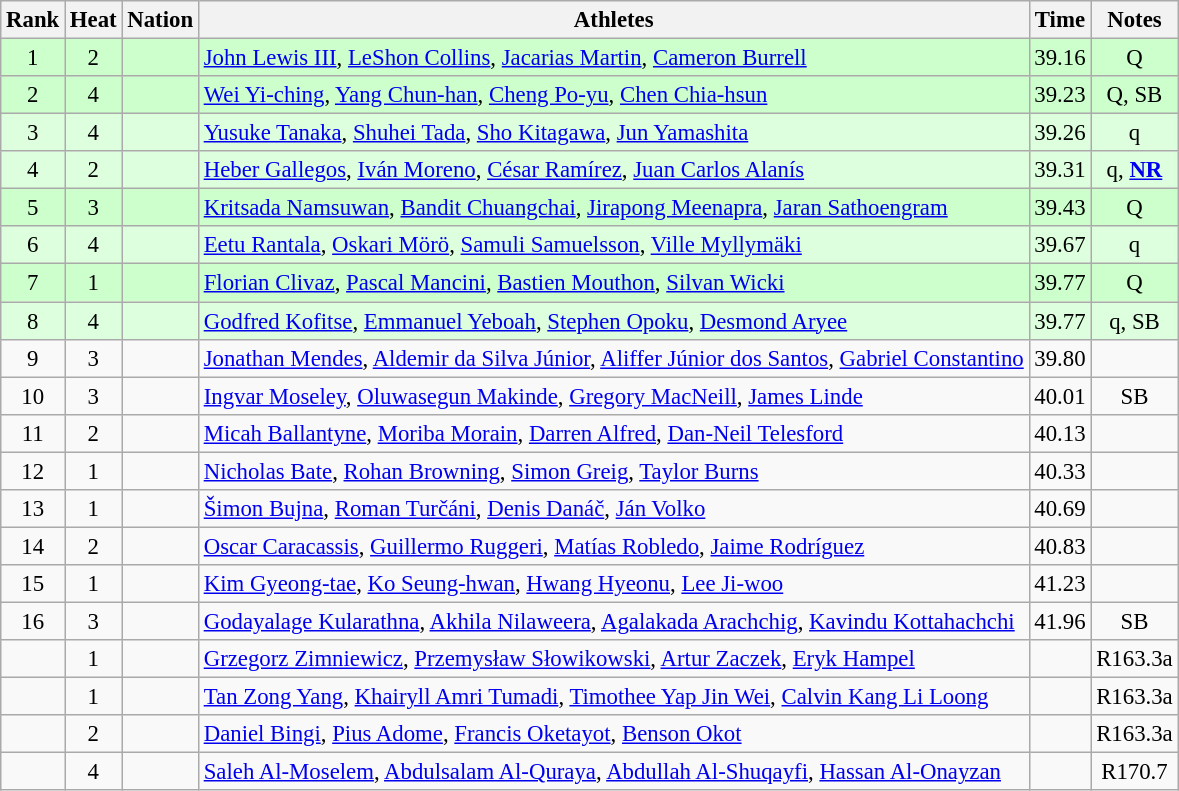<table class="wikitable sortable" style="text-align:center;font-size:95%">
<tr>
<th>Rank</th>
<th>Heat</th>
<th>Nation</th>
<th>Athletes</th>
<th>Time</th>
<th>Notes</th>
</tr>
<tr bgcolor=ccffcc>
<td>1</td>
<td>2</td>
<td align=left></td>
<td align=left><a href='#'>John Lewis III</a>, <a href='#'>LeShon Collins</a>, <a href='#'>Jacarias Martin</a>, <a href='#'>Cameron Burrell</a></td>
<td>39.16</td>
<td>Q</td>
</tr>
<tr bgcolor=ccffcc>
<td>2</td>
<td>4</td>
<td align=left></td>
<td align=left><a href='#'>Wei Yi-ching</a>, <a href='#'>Yang Chun-han</a>, <a href='#'>Cheng Po-yu</a>, <a href='#'>Chen Chia-hsun</a></td>
<td>39.23</td>
<td>Q, SB</td>
</tr>
<tr bgcolor=ddffdd>
<td>3</td>
<td>4</td>
<td align=left></td>
<td align=left><a href='#'>Yusuke Tanaka</a>, <a href='#'>Shuhei Tada</a>, <a href='#'>Sho Kitagawa</a>, <a href='#'>Jun Yamashita</a></td>
<td>39.26</td>
<td>q</td>
</tr>
<tr bgcolor=ddffdd>
<td>4</td>
<td>2</td>
<td align=left></td>
<td align=left><a href='#'>Heber Gallegos</a>, <a href='#'>Iván Moreno</a>, <a href='#'>César Ramírez</a>, <a href='#'>Juan Carlos Alanís</a></td>
<td>39.31</td>
<td>q, <strong><a href='#'>NR</a></strong></td>
</tr>
<tr bgcolor=ccffcc>
<td>5</td>
<td>3</td>
<td align=left></td>
<td align=left><a href='#'>Kritsada Namsuwan</a>, <a href='#'>Bandit Chuangchai</a>, <a href='#'>Jirapong Meenapra</a>, <a href='#'>Jaran Sathoengram</a></td>
<td>39.43</td>
<td>Q</td>
</tr>
<tr bgcolor=ddffdd>
<td>6</td>
<td>4</td>
<td align=left></td>
<td align=left><a href='#'>Eetu Rantala</a>, <a href='#'>Oskari Mörö</a>, <a href='#'>Samuli Samuelsson</a>, <a href='#'>Ville Myllymäki</a></td>
<td>39.67</td>
<td>q</td>
</tr>
<tr bgcolor=ccffcc>
<td>7</td>
<td>1</td>
<td align=left></td>
<td align=left><a href='#'>Florian Clivaz</a>, <a href='#'>Pascal Mancini</a>, <a href='#'>Bastien Mouthon</a>, <a href='#'>Silvan Wicki</a></td>
<td>39.77</td>
<td>Q</td>
</tr>
<tr bgcolor=ddffdd>
<td>8</td>
<td>4</td>
<td align=left></td>
<td align=left><a href='#'>Godfred Kofitse</a>, <a href='#'>Emmanuel Yeboah</a>, <a href='#'>Stephen Opoku</a>, <a href='#'>Desmond Aryee</a></td>
<td>39.77</td>
<td>q, SB</td>
</tr>
<tr>
<td>9</td>
<td>3</td>
<td align=left></td>
<td align=left><a href='#'>Jonathan Mendes</a>, <a href='#'>Aldemir da Silva Júnior</a>, <a href='#'>Aliffer Júnior dos Santos</a>, <a href='#'>Gabriel Constantino</a></td>
<td>39.80</td>
<td></td>
</tr>
<tr>
<td>10</td>
<td>3</td>
<td align=left></td>
<td align=left><a href='#'>Ingvar Moseley</a>, <a href='#'>Oluwasegun Makinde</a>, <a href='#'>Gregory MacNeill</a>, <a href='#'>James Linde</a></td>
<td>40.01</td>
<td>SB</td>
</tr>
<tr>
<td>11</td>
<td>2</td>
<td align=left></td>
<td align=left><a href='#'>Micah Ballantyne</a>, <a href='#'>Moriba Morain</a>, <a href='#'>Darren Alfred</a>, <a href='#'>Dan-Neil Telesford</a></td>
<td>40.13</td>
<td></td>
</tr>
<tr>
<td>12</td>
<td>1</td>
<td align=left></td>
<td align=left><a href='#'>Nicholas Bate</a>, <a href='#'>Rohan Browning</a>, <a href='#'>Simon Greig</a>, <a href='#'>Taylor Burns</a></td>
<td>40.33</td>
<td></td>
</tr>
<tr>
<td>13</td>
<td>1</td>
<td align=left></td>
<td align=left><a href='#'>Šimon Bujna</a>, <a href='#'>Roman Turčáni</a>, <a href='#'>Denis Danáč</a>, <a href='#'>Ján Volko</a></td>
<td>40.69</td>
<td></td>
</tr>
<tr>
<td>14</td>
<td>2</td>
<td align=left></td>
<td align=left><a href='#'>Oscar Caracassis</a>, <a href='#'>Guillermo Ruggeri</a>, <a href='#'>Matías Robledo</a>, <a href='#'>Jaime Rodríguez</a></td>
<td>40.83</td>
<td></td>
</tr>
<tr>
<td>15</td>
<td>1</td>
<td align=left></td>
<td align=left><a href='#'>Kim Gyeong-tae</a>, <a href='#'>Ko Seung-hwan</a>, <a href='#'>Hwang Hyeonu</a>, <a href='#'>Lee Ji-woo</a></td>
<td>41.23</td>
<td></td>
</tr>
<tr>
<td>16</td>
<td>3</td>
<td align=left></td>
<td align=left><a href='#'>Godayalage Kularathna</a>, <a href='#'>Akhila Nilaweera</a>, <a href='#'>Agalakada Arachchig</a>, <a href='#'>Kavindu Kottahachchi</a></td>
<td>41.96</td>
<td>SB</td>
</tr>
<tr>
<td></td>
<td>1</td>
<td align=left></td>
<td align=left><a href='#'>Grzegorz Zimniewicz</a>, <a href='#'>Przemysław Słowikowski</a>, <a href='#'>Artur Zaczek</a>, <a href='#'>Eryk Hampel</a></td>
<td></td>
<td>R163.3a</td>
</tr>
<tr>
<td></td>
<td>1</td>
<td align=left></td>
<td align=left><a href='#'>Tan Zong Yang</a>, <a href='#'>Khairyll Amri Tumadi</a>, <a href='#'>Timothee Yap Jin Wei</a>, <a href='#'>Calvin Kang Li Loong</a></td>
<td></td>
<td>R163.3a</td>
</tr>
<tr>
<td></td>
<td>2</td>
<td align=left></td>
<td align=left><a href='#'>Daniel Bingi</a>, <a href='#'>Pius Adome</a>, <a href='#'>Francis Oketayot</a>, <a href='#'>Benson Okot</a></td>
<td></td>
<td>R163.3a</td>
</tr>
<tr>
<td></td>
<td>4</td>
<td align=left></td>
<td align=left><a href='#'>Saleh Al-Moselem</a>, <a href='#'>Abdulsalam Al-Quraya</a>, <a href='#'>Abdullah Al-Shuqayfi</a>, <a href='#'>Hassan Al-Onayzan</a></td>
<td></td>
<td>R170.7</td>
</tr>
</table>
